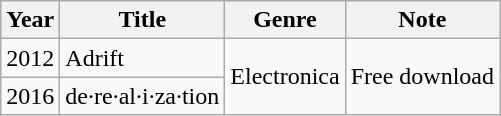<table class="wikitable">
<tr>
<th>Year</th>
<th>Title</th>
<th>Genre</th>
<th>Note</th>
</tr>
<tr>
<td>2012</td>
<td>Adrift</td>
<td rowspan="2">Electronica</td>
<td rowspan="2">Free download</td>
</tr>
<tr>
<td>2016</td>
<td>de·re·al·i·za·tion</td>
</tr>
</table>
